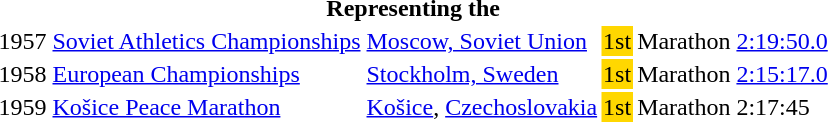<table>
<tr>
<th colspan="6">Representing the </th>
</tr>
<tr>
<td>1957</td>
<td><a href='#'>Soviet Athletics Championships</a></td>
<td><a href='#'>Moscow, Soviet Union</a></td>
<td bgcolor="gold">1st</td>
<td>Marathon</td>
<td><a href='#'>2:19:50.0</a></td>
</tr>
<tr>
<td>1958</td>
<td><a href='#'>European Championships</a></td>
<td><a href='#'>Stockholm, Sweden</a></td>
<td bgcolor="gold">1st</td>
<td>Marathon</td>
<td><a href='#'>2:15:17.0</a></td>
</tr>
<tr>
<td>1959</td>
<td><a href='#'>Košice Peace Marathon</a></td>
<td><a href='#'>Košice</a>, <a href='#'>Czechoslovakia</a></td>
<td bgcolor="gold">1st</td>
<td>Marathon</td>
<td>2:17:45</td>
</tr>
</table>
